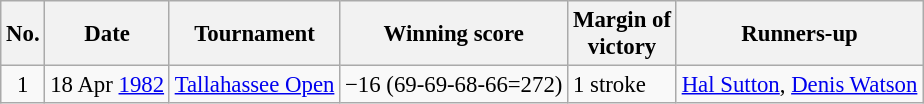<table class="wikitable" style="font-size:95%;">
<tr>
<th>No.</th>
<th>Date</th>
<th>Tournament</th>
<th>Winning score</th>
<th>Margin of<br>victory</th>
<th>Runners-up</th>
</tr>
<tr>
<td align=center>1</td>
<td align=right>18 Apr <a href='#'>1982</a></td>
<td><a href='#'>Tallahassee Open</a></td>
<td>−16 (69-69-68-66=272)</td>
<td>1 stroke</td>
<td> <a href='#'>Hal Sutton</a>,  <a href='#'>Denis Watson</a></td>
</tr>
</table>
